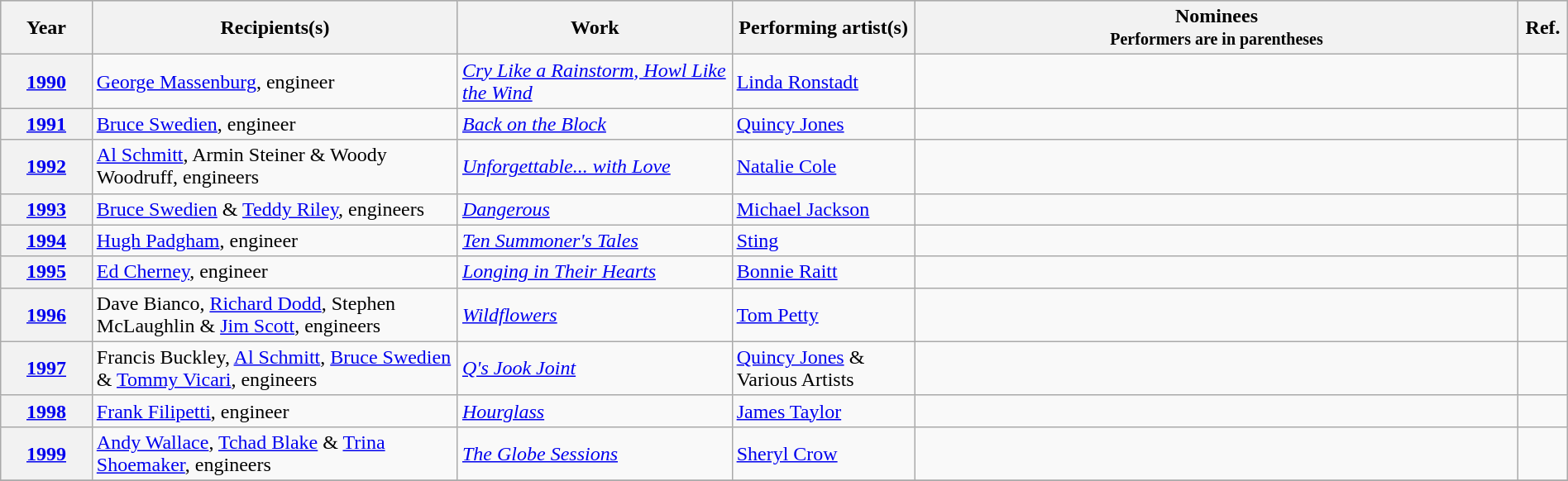<table class="wikitable sortable" width="100%">
<tr bgcolor="#bebebe">
<th width="5%">Year</th>
<th width="20%">Recipients(s)</th>
<th width="15%">Work</th>
<th width="10%">Performing artist(s)</th>
<th width="33%" class=unsortable>Nominees<br><small>Performers are in parentheses</small></th>
<th width="2%" class=unsortable>Ref.</th>
</tr>
<tr>
<th scope="row" style="text-align:center;"><a href='#'>1990</a></th>
<td><a href='#'>George Massenburg</a>, engineer</td>
<td><em><a href='#'>Cry Like a Rainstorm, Howl Like the Wind</a></em></td>
<td><a href='#'>Linda Ronstadt</a></td>
<td></td>
<td style="text-align:center;"></td>
</tr>
<tr>
<th scope="row" style="text-align:center;"><a href='#'>1991</a></th>
<td><a href='#'>Bruce Swedien</a>, engineer</td>
<td><em><a href='#'>Back on the Block</a></em></td>
<td><a href='#'>Quincy Jones</a></td>
<td></td>
<td style="text-align:center;"></td>
</tr>
<tr>
<th scope="row" style="text-align:center;"><a href='#'>1992</a></th>
<td><a href='#'>Al Schmitt</a>, Armin Steiner & Woody Woodruff, engineers</td>
<td><em><a href='#'>Unforgettable... with Love</a></em></td>
<td><a href='#'>Natalie Cole</a></td>
<td></td>
<td style="text-align:center;"></td>
</tr>
<tr>
<th scope="row" style="text-align:center;"><a href='#'>1993</a></th>
<td><a href='#'>Bruce Swedien</a> & <a href='#'>Teddy Riley</a>, engineers</td>
<td><em><a href='#'>Dangerous</a></em></td>
<td><a href='#'>Michael Jackson</a></td>
<td></td>
<td style="text-align:center;"></td>
</tr>
<tr>
<th scope="row" style="text-align:center;"><a href='#'>1994</a></th>
<td><a href='#'>Hugh Padgham</a>, engineer</td>
<td><em><a href='#'>Ten Summoner's Tales</a></em></td>
<td><a href='#'>Sting</a></td>
<td></td>
<td style="text-align:center;"></td>
</tr>
<tr>
<th scope="row" style="text-align:center;"><a href='#'>1995</a></th>
<td><a href='#'>Ed Cherney</a>, engineer</td>
<td><em><a href='#'>Longing in Their Hearts</a></em></td>
<td><a href='#'>Bonnie Raitt</a></td>
<td></td>
<td style="text-align:center;"></td>
</tr>
<tr>
<th scope="row" style="text-align:center;"><a href='#'>1996</a></th>
<td>Dave Bianco, <a href='#'>Richard Dodd</a>, Stephen McLaughlin & <a href='#'>Jim Scott</a>, engineers</td>
<td><em><a href='#'>Wildflowers</a></em></td>
<td><a href='#'>Tom Petty</a></td>
<td></td>
<td style="text-align:center;"></td>
</tr>
<tr>
<th scope="row" style="text-align:center;"><a href='#'>1997</a></th>
<td>Francis Buckley, <a href='#'>Al Schmitt</a>, <a href='#'>Bruce Swedien</a> & <a href='#'>Tommy Vicari</a>, engineers</td>
<td><em><a href='#'>Q's Jook Joint</a></em></td>
<td><a href='#'>Quincy Jones</a> & Various Artists</td>
<td></td>
<td style="text-align:center;"></td>
</tr>
<tr>
<th scope="row" style="text-align:center;"><a href='#'>1998</a></th>
<td><a href='#'>Frank Filipetti</a>, engineer</td>
<td><em><a href='#'>Hourglass</a></em></td>
<td><a href='#'>James Taylor</a></td>
<td></td>
<td style="text-align:center;"></td>
</tr>
<tr>
<th scope="row" style="text-align:center;"><a href='#'>1999</a></th>
<td><a href='#'>Andy Wallace</a>, <a href='#'>Tchad Blake</a> & <a href='#'>Trina Shoemaker</a>, engineers</td>
<td><em><a href='#'>The Globe Sessions</a></em></td>
<td><a href='#'>Sheryl Crow</a></td>
<td></td>
<td style="text-align:center;"></td>
</tr>
<tr>
</tr>
</table>
